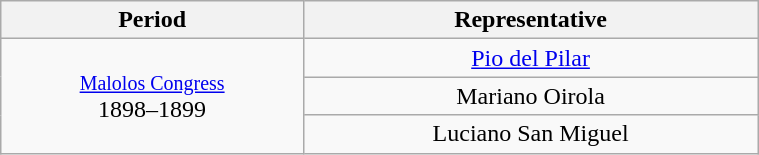<table class="wikitable" style="text-align:center; width:40%;">
<tr>
<th width="40%">Period</th>
<th>Representative</th>
</tr>
<tr>
<td rowspan="3"><small><a href='#'>Malolos Congress</a></small><br>1898–1899</td>
<td><a href='#'>Pio del Pilar</a></td>
</tr>
<tr>
<td>Mariano Oirola</td>
</tr>
<tr>
<td>Luciano San Miguel</td>
</tr>
</table>
